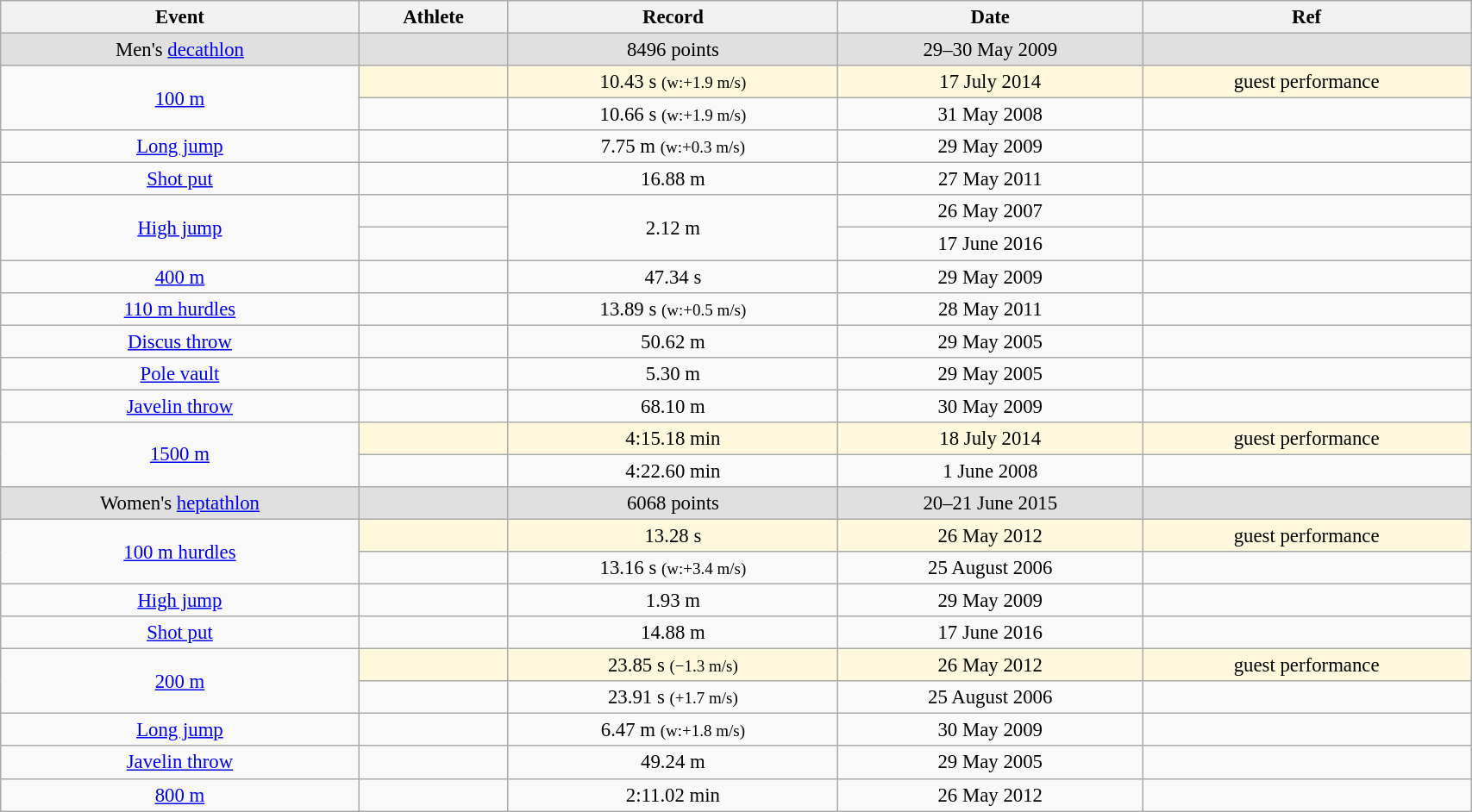<table class="wikitable" style=" text-align:center; font-size:95%;" width="90%">
<tr>
<th>Event</th>
<th>Athlete</th>
<th>Record</th>
<th>Date</th>
<th>Ref</th>
</tr>
<tr bgcolor="#e0e0e0">
<td>Men's <a href='#'>decathlon</a></td>
<td></td>
<td>8496 points</td>
<td>29–30 May 2009</td>
<td></td>
</tr>
<tr>
<td rowspan=2><a href='#'>100 m</a></td>
<td style="background-color:CornSilk"></td>
<td style="background-color:CornSilk">10.43 s <small>(w:+1.9 m/s)</small></td>
<td style="background-color:CornSilk">17 July 2014</td>
<td style="background-color:CornSilk">guest performance</td>
</tr>
<tr>
<td></td>
<td>10.66 s <small>(w:+1.9 m/s)</small></td>
<td>31 May 2008</td>
<td></td>
</tr>
<tr>
<td><a href='#'>Long jump</a></td>
<td></td>
<td>7.75 m <small>(w:+0.3 m/s)</small></td>
<td>29 May 2009</td>
<td></td>
</tr>
<tr>
<td><a href='#'>Shot put</a></td>
<td></td>
<td>16.88 m</td>
<td>27 May 2011</td>
<td></td>
</tr>
<tr>
<td rowspan=2><a href='#'>High jump</a></td>
<td></td>
<td rowspan=2>2.12 m</td>
<td>26 May 2007</td>
<td></td>
</tr>
<tr>
<td></td>
<td>17 June 2016</td>
<td></td>
</tr>
<tr>
<td><a href='#'>400 m</a></td>
<td></td>
<td>47.34 s</td>
<td>29 May 2009</td>
<td></td>
</tr>
<tr>
<td><a href='#'>110 m hurdles</a></td>
<td></td>
<td>13.89 s <small>(w:+0.5 m/s)</small></td>
<td>28 May 2011</td>
<td></td>
</tr>
<tr>
<td><a href='#'>Discus throw</a></td>
<td></td>
<td>50.62 m</td>
<td>29 May 2005</td>
<td></td>
</tr>
<tr>
<td><a href='#'>Pole vault</a></td>
<td></td>
<td>5.30 m</td>
<td>29 May 2005</td>
<td></td>
</tr>
<tr>
<td><a href='#'>Javelin throw</a></td>
<td></td>
<td>68.10 m</td>
<td>30 May 2009</td>
<td></td>
</tr>
<tr>
<td rowspan=2><a href='#'>1500 m</a></td>
<td style="background-color:CornSilk"></td>
<td style="background-color:CornSilk">4:15.18 min</td>
<td style="background-color:CornSilk">18 July 2014</td>
<td style="background-color:CornSilk">guest performance</td>
</tr>
<tr>
<td></td>
<td>4:22.60 min</td>
<td>1 June 2008</td>
<td></td>
</tr>
<tr bgcolor="#e0e0e0">
<td>Women's <a href='#'>heptathlon</a></td>
<td></td>
<td>6068 points</td>
<td>20–21 June 2015</td>
<td></td>
</tr>
<tr>
<td rowspan=2><a href='#'>100 m hurdles</a></td>
<td style="background-color:CornSilk"></td>
<td style="background-color:CornSilk">13.28 s</td>
<td style="background-color:CornSilk">26 May 2012</td>
<td style="background-color:CornSilk">guest performance</td>
</tr>
<tr>
<td></td>
<td>13.16 s <small>(w:+3.4 m/s)</small></td>
<td>25 August 2006</td>
<td></td>
</tr>
<tr>
<td><a href='#'>High jump</a></td>
<td></td>
<td>1.93 m</td>
<td>29 May 2009</td>
<td></td>
</tr>
<tr>
<td><a href='#'>Shot put</a></td>
<td></td>
<td>14.88 m</td>
<td>17 June 2016</td>
<td></td>
</tr>
<tr>
<td rowspan=2><a href='#'>200 m</a></td>
<td style="background-color:CornSilk"></td>
<td style="background-color:CornSilk">23.85 s <small>(−1.3 m/s)</small></td>
<td style="background-color:CornSilk">26 May 2012</td>
<td style="background-color:CornSilk">guest performance</td>
</tr>
<tr>
<td></td>
<td>23.91 s <small>(+1.7 m/s)</small></td>
<td>25 August 2006</td>
<td></td>
</tr>
<tr>
<td><a href='#'>Long jump</a></td>
<td></td>
<td>6.47 m <small>(w:+1.8 m/s)</small></td>
<td>30 May 2009</td>
<td></td>
</tr>
<tr>
<td><a href='#'>Javelin throw</a></td>
<td></td>
<td>49.24 m</td>
<td>29 May 2005</td>
<td></td>
</tr>
<tr>
<td><a href='#'>800 m</a></td>
<td></td>
<td>2:11.02 min</td>
<td>26 May 2012</td>
<td></td>
</tr>
</table>
